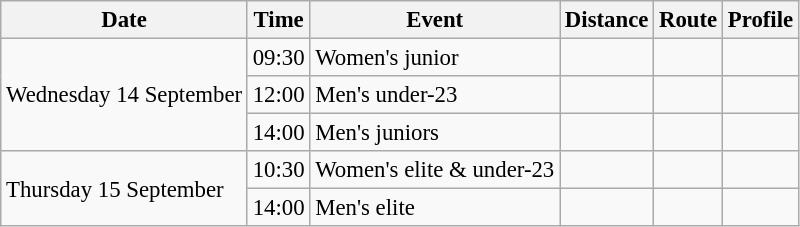<table class="wikitable" style="font-size :95%; text-align :left;">
<tr>
<th>Date</th>
<th>Time</th>
<th>Event</th>
<th>Distance</th>
<th>Route</th>
<th>Profile</th>
</tr>
<tr>
<td rowspan=3>Wednesday 14 September</td>
<td>09:30</td>
<td>Women's junior</td>
<td align=center></td>
<td align=center></td>
<td align=center></td>
</tr>
<tr>
<td>12:00</td>
<td>Men's under-23</td>
<td align=center></td>
<td align=center></td>
<td align=center></td>
</tr>
<tr>
<td>14:00</td>
<td>Men's juniors</td>
<td align=center></td>
<td align=center></td>
<td align=center></td>
</tr>
<tr>
<td rowspan=2>Thursday 15 September</td>
<td>10:30</td>
<td>Women's elite & under-23</td>
<td align=center></td>
<td align=center></td>
<td align=center></td>
</tr>
<tr>
<td>14:00</td>
<td>Men's elite</td>
<td align=center></td>
<td align=center></td>
<td align=center></td>
</tr>
</table>
